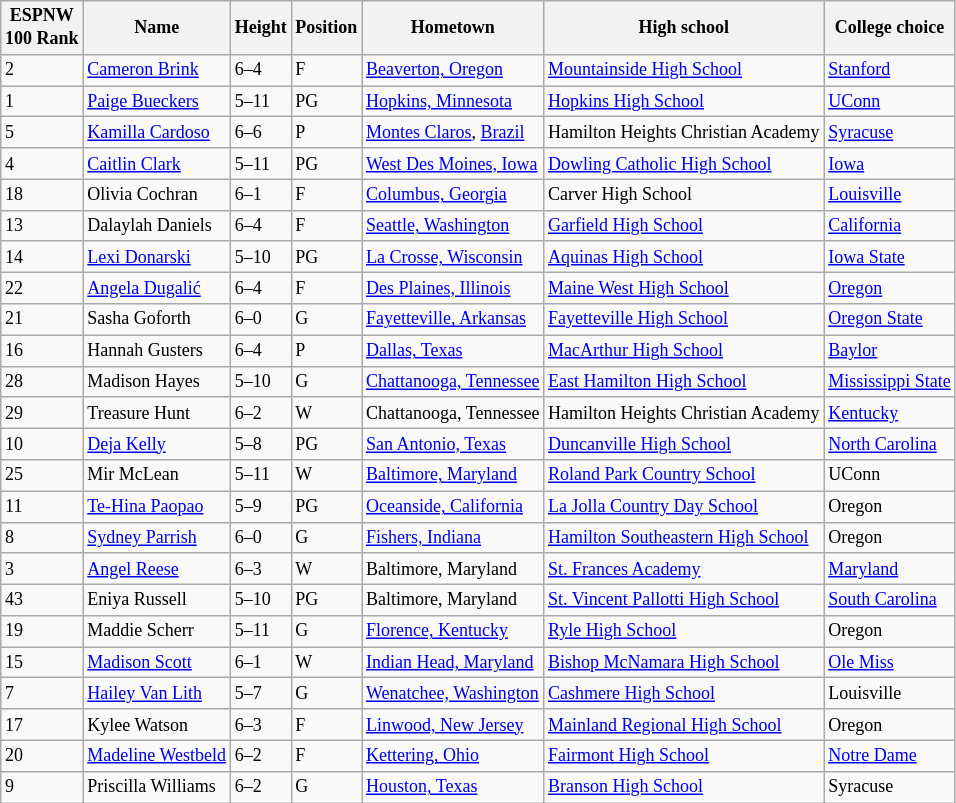<table class="wikitable sortable" style="font-size: 75%" style="width: 80%">
<tr>
<th>ESPNW<br>100 Rank</th>
<th>Name</th>
<th>Height</th>
<th>Position</th>
<th>Hometown</th>
<th>High school</th>
<th>College choice</th>
</tr>
<tr>
<td>2</td>
<td><a href='#'>Cameron Brink</a></td>
<td>6–4</td>
<td>F</td>
<td><a href='#'>Beaverton, Oregon</a></td>
<td><a href='#'>Mountainside High School</a></td>
<td><a href='#'>Stanford</a></td>
</tr>
<tr>
<td>1</td>
<td><a href='#'>Paige Bueckers</a></td>
<td>5–11</td>
<td>PG</td>
<td><a href='#'>Hopkins, Minnesota</a></td>
<td><a href='#'>Hopkins High School</a></td>
<td><a href='#'>UConn</a></td>
</tr>
<tr>
<td>5</td>
<td><a href='#'>Kamilla Cardoso</a></td>
<td>6–6</td>
<td>P</td>
<td><a href='#'>Montes Claros</a>, <a href='#'>Brazil</a></td>
<td>Hamilton Heights Christian Academy</td>
<td><a href='#'>Syracuse</a></td>
</tr>
<tr>
<td>4</td>
<td><a href='#'>Caitlin Clark</a></td>
<td>5–11</td>
<td>PG</td>
<td><a href='#'>West Des Moines, Iowa</a></td>
<td><a href='#'>Dowling Catholic High School</a></td>
<td><a href='#'>Iowa</a></td>
</tr>
<tr>
<td>18</td>
<td>Olivia Cochran</td>
<td>6–1</td>
<td>F</td>
<td><a href='#'>Columbus, Georgia</a></td>
<td>Carver High School</td>
<td><a href='#'>Louisville</a></td>
</tr>
<tr>
<td>13</td>
<td>Dalaylah Daniels</td>
<td>6–4</td>
<td>F</td>
<td><a href='#'>Seattle, Washington</a></td>
<td><a href='#'>Garfield High School</a></td>
<td><a href='#'>California</a></td>
</tr>
<tr>
<td>14</td>
<td><a href='#'>Lexi Donarski</a></td>
<td>5–10</td>
<td>PG</td>
<td><a href='#'>La Crosse, Wisconsin</a></td>
<td><a href='#'>Aquinas High School</a></td>
<td><a href='#'>Iowa State</a></td>
</tr>
<tr>
<td>22</td>
<td><a href='#'>Angela Dugalić</a></td>
<td>6–4</td>
<td>F</td>
<td><a href='#'>Des Plaines, Illinois</a></td>
<td><a href='#'>Maine West High School</a></td>
<td><a href='#'>Oregon</a></td>
</tr>
<tr>
<td>21</td>
<td>Sasha Goforth</td>
<td>6–0</td>
<td>G</td>
<td><a href='#'>Fayetteville, Arkansas</a></td>
<td><a href='#'>Fayetteville High School</a></td>
<td><a href='#'>Oregon State</a></td>
</tr>
<tr>
<td>16</td>
<td>Hannah Gusters</td>
<td>6–4</td>
<td>P</td>
<td><a href='#'>Dallas, Texas</a></td>
<td><a href='#'>MacArthur High School</a></td>
<td><a href='#'>Baylor</a></td>
</tr>
<tr>
<td>28</td>
<td>Madison Hayes</td>
<td>5–10</td>
<td>G</td>
<td><a href='#'>Chattanooga, Tennessee</a></td>
<td><a href='#'>East Hamilton High School</a></td>
<td><a href='#'>Mississippi State</a></td>
</tr>
<tr>
<td>29</td>
<td>Treasure Hunt</td>
<td>6–2</td>
<td>W</td>
<td>Chattanooga, Tennessee</td>
<td>Hamilton Heights Christian Academy</td>
<td><a href='#'>Kentucky</a></td>
</tr>
<tr>
<td>10</td>
<td><a href='#'>Deja Kelly</a></td>
<td>5–8</td>
<td>PG</td>
<td><a href='#'>San Antonio, Texas</a></td>
<td><a href='#'>Duncanville High School</a></td>
<td><a href='#'>North Carolina</a></td>
</tr>
<tr>
<td>25</td>
<td>Mir McLean</td>
<td>5–11</td>
<td>W</td>
<td><a href='#'>Baltimore, Maryland</a></td>
<td><a href='#'>Roland Park Country School</a></td>
<td>UConn</td>
</tr>
<tr>
<td>11</td>
<td><a href='#'>Te-Hina Paopao</a></td>
<td>5–9</td>
<td>PG</td>
<td><a href='#'>Oceanside, California</a></td>
<td><a href='#'>La Jolla Country Day School</a></td>
<td>Oregon</td>
</tr>
<tr>
<td>8</td>
<td><a href='#'>Sydney Parrish</a></td>
<td>6–0</td>
<td>G</td>
<td><a href='#'>Fishers, Indiana</a></td>
<td><a href='#'>Hamilton Southeastern High School</a></td>
<td>Oregon</td>
</tr>
<tr>
<td>3</td>
<td><a href='#'>Angel Reese</a></td>
<td>6–3</td>
<td>W</td>
<td>Baltimore, Maryland</td>
<td><a href='#'>St. Frances Academy</a></td>
<td><a href='#'>Maryland</a></td>
</tr>
<tr>
<td>43</td>
<td>Eniya Russell</td>
<td>5–10</td>
<td>PG</td>
<td>Baltimore, Maryland</td>
<td><a href='#'>St. Vincent Pallotti High School</a></td>
<td><a href='#'>South Carolina</a></td>
</tr>
<tr>
<td>19</td>
<td>Maddie Scherr</td>
<td>5–11</td>
<td>G</td>
<td><a href='#'>Florence, Kentucky</a></td>
<td><a href='#'>Ryle High School</a></td>
<td>Oregon</td>
</tr>
<tr>
<td>15</td>
<td><a href='#'>Madison Scott</a></td>
<td>6–1</td>
<td>W</td>
<td><a href='#'>Indian Head, Maryland</a></td>
<td><a href='#'>Bishop McNamara High School</a></td>
<td><a href='#'>Ole Miss</a></td>
</tr>
<tr>
<td>7</td>
<td><a href='#'>Hailey Van Lith</a></td>
<td>5–7</td>
<td>G</td>
<td><a href='#'>Wenatchee, Washington</a></td>
<td><a href='#'>Cashmere High School</a></td>
<td>Louisville</td>
</tr>
<tr>
<td>17</td>
<td>Kylee Watson</td>
<td>6–3</td>
<td>F</td>
<td><a href='#'>Linwood, New Jersey</a></td>
<td><a href='#'>Mainland Regional High School</a></td>
<td>Oregon</td>
</tr>
<tr>
<td>20</td>
<td><a href='#'>Madeline Westbeld</a></td>
<td>6–2</td>
<td>F</td>
<td><a href='#'>Kettering, Ohio</a></td>
<td><a href='#'>Fairmont High School</a></td>
<td><a href='#'>Notre Dame</a></td>
</tr>
<tr>
<td>9</td>
<td>Priscilla Williams</td>
<td>6–2</td>
<td>G</td>
<td><a href='#'>Houston, Texas</a></td>
<td><a href='#'>Branson High School</a></td>
<td>Syracuse</td>
</tr>
</table>
